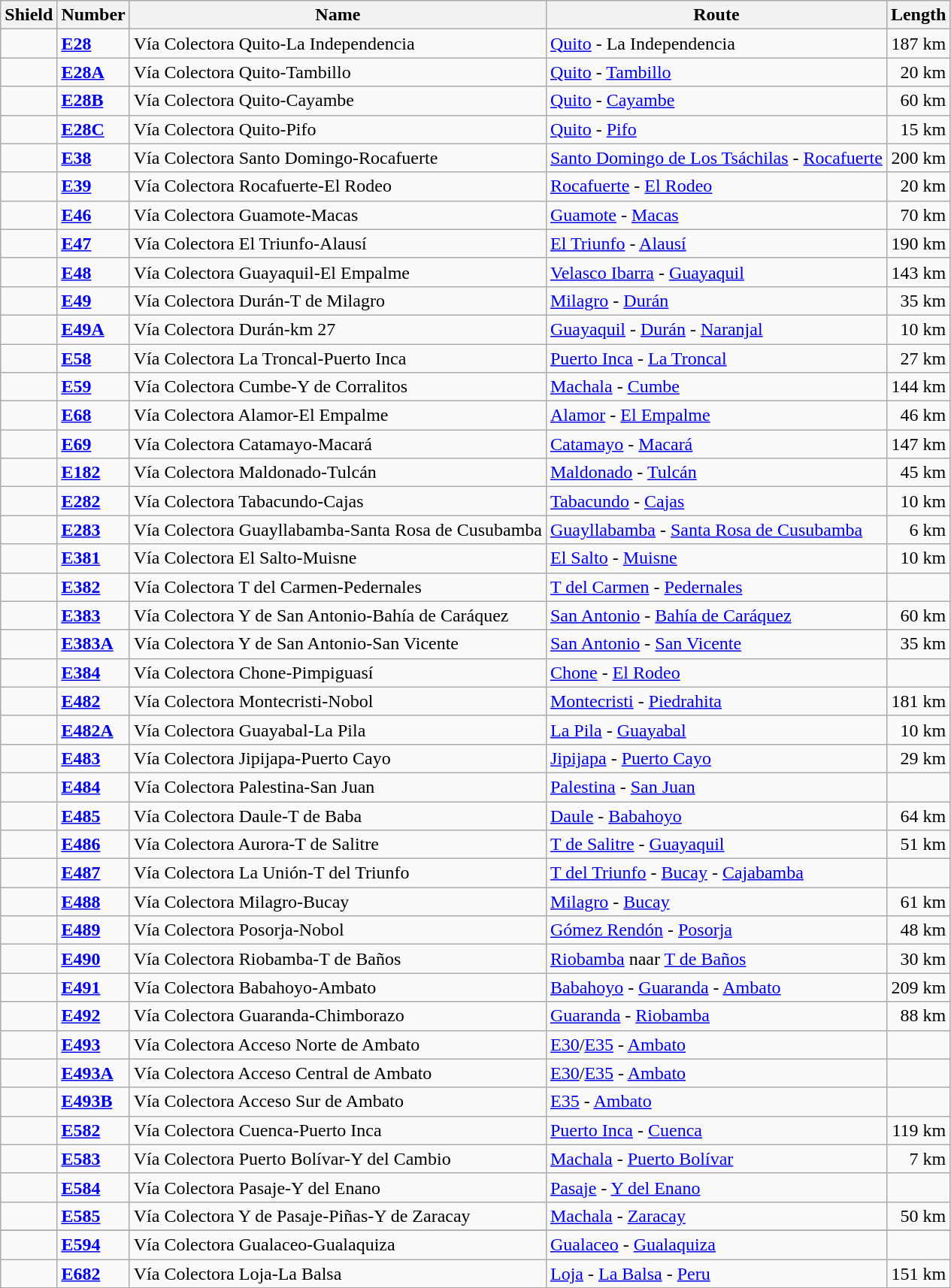<table class="wikitable">
<tr>
<th>Shield</th>
<th>Number</th>
<th>Name</th>
<th>Route</th>
<th>Length</th>
</tr>
<tr>
<td></td>
<td><strong><a href='#'>E28</a></strong></td>
<td>Vía Colectora Quito-La Independencia</td>
<td><a href='#'>Quito</a> - La Independencia</td>
<td style="text-align:right;">187 km</td>
</tr>
<tr>
<td></td>
<td><strong><a href='#'>E28A</a></strong></td>
<td>Vía Colectora Quito-Tambillo</td>
<td><a href='#'>Quito</a> - <a href='#'>Tambillo</a></td>
<td style="text-align:right;">20 km</td>
</tr>
<tr>
<td></td>
<td><strong><a href='#'>E28B</a></strong></td>
<td>Vía Colectora Quito-Cayambe</td>
<td><a href='#'>Quito</a> - <a href='#'>Cayambe</a></td>
<td style="text-align:right;">60 km</td>
</tr>
<tr>
<td></td>
<td><strong><a href='#'>E28C</a></strong></td>
<td>Vía Colectora Quito-Pifo</td>
<td><a href='#'>Quito</a> - <a href='#'>Pifo</a></td>
<td style="text-align:right;">15 km</td>
</tr>
<tr>
<td></td>
<td><strong><a href='#'>E38</a></strong></td>
<td>Vía Colectora Santo Domingo-Rocafuerte</td>
<td><a href='#'>Santo Domingo de Los Tsáchilas</a> - <a href='#'>Rocafuerte</a></td>
<td style="text-align:right;">200 km</td>
</tr>
<tr>
<td></td>
<td><strong><a href='#'>E39</a></strong></td>
<td>Vía Colectora Rocafuerte-El Rodeo</td>
<td><a href='#'>Rocafuerte</a> - <a href='#'>El Rodeo</a></td>
<td style="text-align:right;">20 km</td>
</tr>
<tr>
<td></td>
<td><strong><a href='#'>E46</a></strong></td>
<td>Vía Colectora Guamote-Macas</td>
<td><a href='#'>Guamote</a> - <a href='#'>Macas</a></td>
<td style="text-align:right;">70 km</td>
</tr>
<tr>
<td></td>
<td><strong><a href='#'>E47</a></strong></td>
<td>Vía Colectora El Triunfo-Alausí</td>
<td><a href='#'>El Triunfo</a> - <a href='#'>Alausí</a></td>
<td style="text-align:right;">190 km</td>
</tr>
<tr>
<td></td>
<td><strong><a href='#'>E48</a></strong></td>
<td>Vía Colectora Guayaquil-El Empalme</td>
<td><a href='#'>Velasco Ibarra</a> - <a href='#'>Guayaquil</a></td>
<td style="text-align:right;">143 km</td>
</tr>
<tr>
<td></td>
<td><strong><a href='#'>E49</a></strong></td>
<td>Vía Colectora Durán-T de Milagro</td>
<td><a href='#'>Milagro</a> - <a href='#'>Durán</a></td>
<td style="text-align:right;">35 km</td>
</tr>
<tr>
<td></td>
<td><strong><a href='#'>E49A</a></strong></td>
<td>Vía Colectora Durán-km 27</td>
<td><a href='#'>Guayaquil</a> - <a href='#'>Durán</a> - <a href='#'>Naranjal</a></td>
<td style="text-align:right;">10 km</td>
</tr>
<tr>
<td></td>
<td><strong><a href='#'>E58</a></strong></td>
<td>Vía Colectora La Troncal-Puerto Inca</td>
<td><a href='#'>Puerto Inca</a> - <a href='#'>La Troncal</a></td>
<td style="text-align:right;">27 km</td>
</tr>
<tr>
<td></td>
<td><strong><a href='#'>E59</a></strong></td>
<td>Vía Colectora Cumbe-Y de Corralitos</td>
<td><a href='#'>Machala</a> - <a href='#'>Cumbe</a></td>
<td style="text-align:right;">144 km</td>
</tr>
<tr>
<td></td>
<td><strong><a href='#'>E68</a></strong></td>
<td>Vía Colectora Alamor-El Empalme</td>
<td><a href='#'>Alamor</a> - <a href='#'>El Empalme</a></td>
<td style="text-align:right;">46 km</td>
</tr>
<tr>
<td></td>
<td><strong><a href='#'>E69</a></strong></td>
<td>Vía Colectora Catamayo-Macará</td>
<td><a href='#'>Catamayo</a> - <a href='#'>Macará</a></td>
<td style="text-align:right;">147 km</td>
</tr>
<tr>
<td></td>
<td><strong><a href='#'>E182</a></strong></td>
<td>Vía Colectora Maldonado-Tulcán</td>
<td><a href='#'>Maldonado</a> - <a href='#'>Tulcán</a></td>
<td style="text-align:right;">45 km</td>
</tr>
<tr>
<td></td>
<td><strong><a href='#'>E282</a></strong></td>
<td>Vía Colectora Tabacundo-Cajas</td>
<td><a href='#'>Tabacundo</a> - <a href='#'>Cajas</a></td>
<td style="text-align:right;">10 km</td>
</tr>
<tr>
<td></td>
<td><strong><a href='#'>E283</a></strong></td>
<td>Vía Colectora Guayllabamba-Santa Rosa de Cusubamba</td>
<td><a href='#'>Guayllabamba</a> - <a href='#'>Santa Rosa de Cusubamba</a></td>
<td style="text-align:right;">6 km</td>
</tr>
<tr>
<td></td>
<td><strong><a href='#'>E381</a></strong></td>
<td>Vía Colectora El Salto-Muisne</td>
<td><a href='#'>El Salto</a> - <a href='#'>Muisne</a></td>
<td style="text-align:right;">10 km</td>
</tr>
<tr>
<td></td>
<td><strong><a href='#'>E382</a></strong></td>
<td>Vía Colectora T del Carmen-Pedernales</td>
<td><a href='#'>T del Carmen</a> - <a href='#'>Pedernales</a></td>
<td style="text-align:right;"></td>
</tr>
<tr>
<td></td>
<td><strong><a href='#'>E383</a></strong></td>
<td>Vía Colectora Y de San Antonio-Bahía de Caráquez</td>
<td><a href='#'>San Antonio</a> - <a href='#'>Bahía de Caráquez</a></td>
<td style="text-align:right;">60 km</td>
</tr>
<tr>
<td></td>
<td><strong><a href='#'>E383A</a></strong></td>
<td>Vía Colectora Y de San Antonio-San Vicente</td>
<td><a href='#'>San Antonio</a> - <a href='#'>San Vicente</a></td>
<td style="text-align:right;">35 km</td>
</tr>
<tr>
<td></td>
<td><strong><a href='#'>E384</a></strong></td>
<td>Vía Colectora Chone-Pimpiguasí</td>
<td><a href='#'>Chone</a> - <a href='#'>El Rodeo</a></td>
<td style="text-align:right;"></td>
</tr>
<tr>
<td></td>
<td><strong><a href='#'>E482</a></strong></td>
<td>Vía Colectora Montecristi-Nobol</td>
<td><a href='#'>Montecristi</a> - <a href='#'>Piedrahita</a></td>
<td style="text-align:right;">181 km</td>
</tr>
<tr>
<td> </td>
<td><strong><a href='#'>E482A</a></strong></td>
<td>Vía Colectora Guayabal-La Pila</td>
<td><a href='#'>La Pila</a> - <a href='#'>Guayabal</a></td>
<td style="text-align:right;">10 km</td>
</tr>
<tr>
<td></td>
<td><strong><a href='#'>E483</a></strong></td>
<td>Vía Colectora Jipijapa-Puerto Cayo</td>
<td><a href='#'>Jipijapa</a> - <a href='#'>Puerto Cayo</a></td>
<td style="text-align:right;">29 km</td>
</tr>
<tr>
<td></td>
<td><strong><a href='#'>E484</a></strong></td>
<td>Vía Colectora Palestina-San Juan</td>
<td><a href='#'>Palestina</a> - <a href='#'>San Juan</a></td>
<td style="text-align:right;"></td>
</tr>
<tr>
<td></td>
<td><strong><a href='#'>E485</a></strong></td>
<td>Vía Colectora Daule-T de Baba</td>
<td><a href='#'>Daule</a> - <a href='#'>Babahoyo</a></td>
<td style="text-align:right;">64 km</td>
</tr>
<tr>
<td></td>
<td><strong><a href='#'>E486</a></strong></td>
<td>Vía Colectora Aurora-T de Salitre</td>
<td><a href='#'>T de Salitre</a> - <a href='#'>Guayaquil</a></td>
<td style="text-align:right;">51 km</td>
</tr>
<tr>
<td> </td>
<td><strong><a href='#'>E487</a></strong></td>
<td>Vía Colectora La Unión-T del Triunfo</td>
<td><a href='#'>T del Triunfo</a> - <a href='#'>Bucay</a> - <a href='#'>Cajabamba</a></td>
<td style="text-align:right;"></td>
</tr>
<tr>
<td> </td>
<td><strong><a href='#'>E488</a></strong></td>
<td>Vía Colectora Milagro-Bucay</td>
<td><a href='#'>Milagro</a> - <a href='#'>Bucay</a></td>
<td style="text-align:right;">61 km</td>
</tr>
<tr>
<td></td>
<td><strong><a href='#'>E489</a></strong></td>
<td>Vía Colectora Posorja-Nobol</td>
<td><a href='#'>Gómez Rendón</a> - <a href='#'>Posorja</a></td>
<td style="text-align:right;">48 km</td>
</tr>
<tr>
<td> </td>
<td><strong><a href='#'>E490</a></strong></td>
<td>Vía Colectora Riobamba-T de Baños</td>
<td><a href='#'>Riobamba</a> naar <a href='#'>T de Baños</a></td>
<td style="text-align:right;">30 km</td>
</tr>
<tr>
<td></td>
<td><strong><a href='#'>E491</a></strong></td>
<td>Vía Colectora Babahoyo-Ambato</td>
<td><a href='#'>Babahoyo</a> - <a href='#'>Guaranda</a> - <a href='#'>Ambato</a></td>
<td style="text-align:right;">209 km</td>
</tr>
<tr>
<td></td>
<td><strong><a href='#'>E492</a></strong></td>
<td>Vía Colectora Guaranda-Chimborazo</td>
<td><a href='#'>Guaranda</a> - <a href='#'>Riobamba</a></td>
<td style="text-align:right;">88 km</td>
</tr>
<tr>
<td></td>
<td><strong><a href='#'>E493</a></strong></td>
<td>Vía Colectora Acceso Norte de Ambato</td>
<td><a href='#'>E30</a>/<a href='#'>E35</a> - <a href='#'>Ambato</a></td>
<td style="text-align:right;"></td>
</tr>
<tr>
<td></td>
<td><strong><a href='#'>E493A</a></strong></td>
<td>Vía Colectora Acceso Central de Ambato</td>
<td><a href='#'>E30</a>/<a href='#'>E35</a> - <a href='#'>Ambato</a></td>
<td style="text-align:right;"></td>
</tr>
<tr>
<td></td>
<td><strong><a href='#'>E493B</a></strong></td>
<td>Vía Colectora Acceso Sur de Ambato</td>
<td><a href='#'>E35</a> - <a href='#'>Ambato</a></td>
<td style="text-align:right;"></td>
</tr>
<tr>
<td></td>
<td><strong><a href='#'>E582</a></strong></td>
<td>Vía Colectora Cuenca-Puerto Inca</td>
<td><a href='#'>Puerto Inca</a> - <a href='#'>Cuenca</a></td>
<td style="text-align:right;">119 km</td>
</tr>
<tr>
<td></td>
<td><strong><a href='#'>E583</a></strong></td>
<td>Vía Colectora Puerto Bolívar-Y del Cambio</td>
<td><a href='#'>Machala</a> - <a href='#'>Puerto Bolívar</a></td>
<td style="text-align:right;">7 km</td>
</tr>
<tr>
<td></td>
<td><strong><a href='#'>E584</a></strong></td>
<td>Vía Colectora Pasaje-Y del Enano</td>
<td><a href='#'>Pasaje</a> - <a href='#'>Y del Enano</a></td>
<td style="text-align:right;"></td>
</tr>
<tr>
<td></td>
<td><strong><a href='#'>E585</a></strong></td>
<td>Vía Colectora Y de Pasaje-Piñas-Y de Zaracay</td>
<td><a href='#'>Machala</a> - <a href='#'>Zaracay</a></td>
<td style="text-align:right;">50 km</td>
</tr>
<tr>
</tr>
<tr>
<td></td>
<td><strong><a href='#'>E594</a></strong></td>
<td>Vía Colectora Gualaceo-Gualaquiza</td>
<td><a href='#'>Gualaceo</a> - <a href='#'>Gualaquiza</a></td>
<td style="text-align:right;"></td>
</tr>
<tr>
<td></td>
<td><strong><a href='#'>E682</a></strong></td>
<td>Vía Colectora Loja-La Balsa</td>
<td><a href='#'>Loja</a> - <a href='#'>La Balsa</a> - <a href='#'>Peru</a></td>
<td style="text-align:right;">151 km</td>
</tr>
</table>
